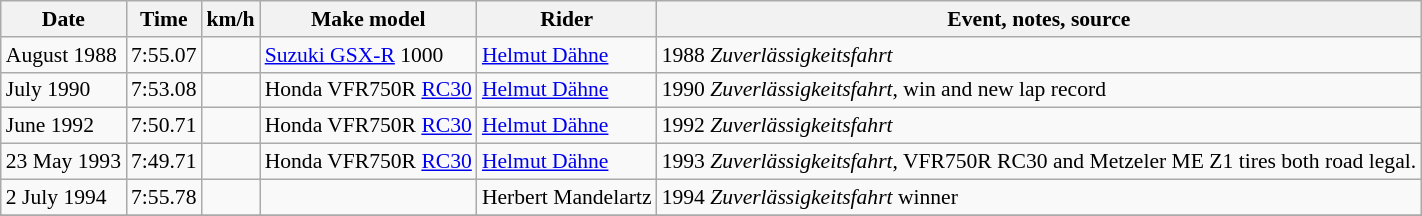<table class="wikitable sortable" style="font-size: 90%;">
<tr>
<th>Date</th>
<th>Time</th>
<th>km/h</th>
<th>Make model</th>
<th>Rider</th>
<th>Event, notes, source</th>
</tr>
<tr>
<td>August 1988</td>
<td>7:55.07</td>
<td></td>
<td><a href='#'>Suzuki GSX-R</a> 1000</td>
<td><a href='#'>Helmut Dähne</a></td>
<td>1988 <em>Zuverlässigkeitsfahrt</em></td>
</tr>
<tr>
<td>July 1990</td>
<td>7:53.08</td>
<td></td>
<td>Honda VFR750R <a href='#'>RC30</a></td>
<td><a href='#'>Helmut Dähne</a></td>
<td>1990 <em>Zuverlässigkeitsfahrt</em>, win and new lap record</td>
</tr>
<tr>
<td>June 1992</td>
<td>7:50.71</td>
<td></td>
<td>Honda VFR750R <a href='#'>RC30</a></td>
<td><a href='#'>Helmut Dähne</a></td>
<td>1992 <em>Zuverlässigkeitsfahrt</em></td>
</tr>
<tr>
<td>23 May 1993</td>
<td>7:49.71</td>
<td></td>
<td>Honda VFR750R <a href='#'>RC30</a></td>
<td><a href='#'>Helmut Dähne</a></td>
<td>1993 <em>Zuverlässigkeitsfahrt</em>, VFR750R RC30 and Metzeler ME Z1 tires both road legal.</td>
</tr>
<tr>
<td>2 July 1994</td>
<td>7:55.78</td>
<td></td>
<td></td>
<td>Herbert Mandelartz</td>
<td>1994 <em>Zuverlässigkeitsfahrt</em> winner </td>
</tr>
<tr>
</tr>
</table>
